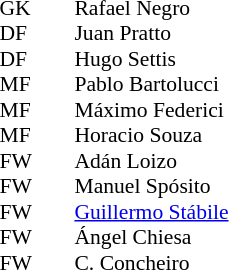<table style="font-size:90%; margin:0.2em auto;" cellspacing="0" cellpadding="0">
<tr>
<th width="25"></th>
<th width="25"></th>
</tr>
<tr>
<td>GK</td>
<td></td>
<td> Rafael Negro</td>
</tr>
<tr>
<td>DF</td>
<td></td>
<td> Juan Pratto</td>
</tr>
<tr>
<td>DF</td>
<td></td>
<td> Hugo Settis</td>
</tr>
<tr>
<td>MF</td>
<td></td>
<td> Pablo Bartolucci</td>
</tr>
<tr>
<td>MF</td>
<td></td>
<td> Máximo Federici</td>
</tr>
<tr>
<td>MF</td>
<td></td>
<td> Horacio Souza</td>
</tr>
<tr>
<td>FW</td>
<td></td>
<td> Adán Loizo</td>
</tr>
<tr>
<td>FW</td>
<td></td>
<td> Manuel Spósito</td>
</tr>
<tr>
<td>FW</td>
<td></td>
<td> <a href='#'>Guillermo Stábile</a></td>
</tr>
<tr>
<td>FW</td>
<td></td>
<td> Ángel Chiesa</td>
</tr>
<tr>
<td>FW</td>
<td></td>
<td> C. Concheiro</td>
</tr>
</table>
